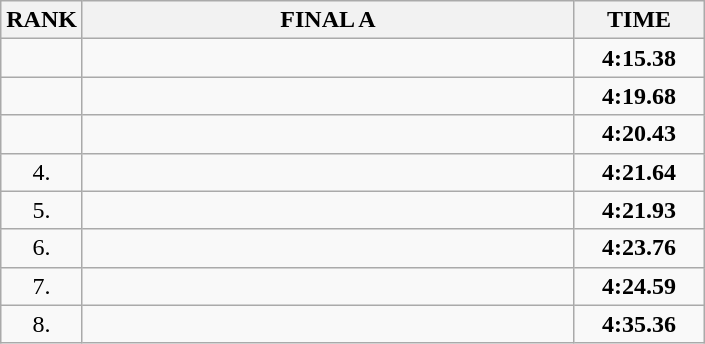<table class="wikitable">
<tr>
<th>RANK</th>
<th style="width: 20em">FINAL A</th>
<th style="width: 5em">TIME</th>
</tr>
<tr>
<td align="center"></td>
<td></td>
<td align="center"><strong>4:15.38</strong></td>
</tr>
<tr>
<td align="center"></td>
<td></td>
<td align="center"><strong>4:19.68</strong></td>
</tr>
<tr>
<td align="center"></td>
<td></td>
<td align="center"><strong>4:20.43</strong></td>
</tr>
<tr>
<td align="center">4.</td>
<td></td>
<td align="center"><strong>4:21.64</strong></td>
</tr>
<tr>
<td align="center">5.</td>
<td></td>
<td align="center"><strong>4:21.93</strong></td>
</tr>
<tr>
<td align="center">6.</td>
<td></td>
<td align="center"><strong>4:23.76</strong></td>
</tr>
<tr>
<td align="center">7.</td>
<td></td>
<td align="center"><strong>4:24.59</strong></td>
</tr>
<tr>
<td align="center">8.</td>
<td></td>
<td align="center"><strong>4:35.36</strong></td>
</tr>
</table>
